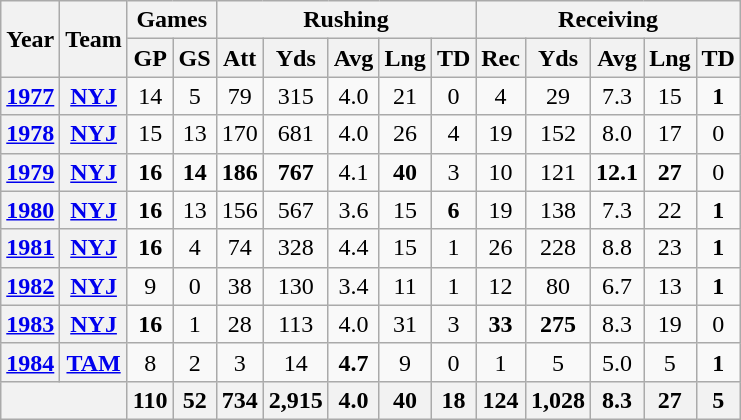<table class="wikitable" style="text-align:center;">
<tr>
<th rowspan="2">Year</th>
<th rowspan="2">Team</th>
<th colspan="2">Games</th>
<th colspan="5">Rushing</th>
<th colspan="5">Receiving</th>
</tr>
<tr>
<th>GP</th>
<th>GS</th>
<th>Att</th>
<th>Yds</th>
<th>Avg</th>
<th>Lng</th>
<th>TD</th>
<th>Rec</th>
<th>Yds</th>
<th>Avg</th>
<th>Lng</th>
<th>TD</th>
</tr>
<tr>
<th><a href='#'>1977</a></th>
<th><a href='#'>NYJ</a></th>
<td>14</td>
<td>5</td>
<td>79</td>
<td>315</td>
<td>4.0</td>
<td>21</td>
<td>0</td>
<td>4</td>
<td>29</td>
<td>7.3</td>
<td>15</td>
<td><strong>1</strong></td>
</tr>
<tr>
<th><a href='#'>1978</a></th>
<th><a href='#'>NYJ</a></th>
<td>15</td>
<td>13</td>
<td>170</td>
<td>681</td>
<td>4.0</td>
<td>26</td>
<td>4</td>
<td>19</td>
<td>152</td>
<td>8.0</td>
<td>17</td>
<td>0</td>
</tr>
<tr>
<th><a href='#'>1979</a></th>
<th><a href='#'>NYJ</a></th>
<td><strong>16</strong></td>
<td><strong>14</strong></td>
<td><strong>186</strong></td>
<td><strong>767</strong></td>
<td>4.1</td>
<td><strong>40</strong></td>
<td>3</td>
<td>10</td>
<td>121</td>
<td><strong>12.1</strong></td>
<td><strong>27</strong></td>
<td>0</td>
</tr>
<tr>
<th><a href='#'>1980</a></th>
<th><a href='#'>NYJ</a></th>
<td><strong>16</strong></td>
<td>13</td>
<td>156</td>
<td>567</td>
<td>3.6</td>
<td>15</td>
<td><strong>6</strong></td>
<td>19</td>
<td>138</td>
<td>7.3</td>
<td>22</td>
<td><strong>1</strong></td>
</tr>
<tr>
<th><a href='#'>1981</a></th>
<th><a href='#'>NYJ</a></th>
<td><strong>16</strong></td>
<td>4</td>
<td>74</td>
<td>328</td>
<td>4.4</td>
<td>15</td>
<td>1</td>
<td>26</td>
<td>228</td>
<td>8.8</td>
<td>23</td>
<td><strong>1</strong></td>
</tr>
<tr>
<th><a href='#'>1982</a></th>
<th><a href='#'>NYJ</a></th>
<td>9</td>
<td>0</td>
<td>38</td>
<td>130</td>
<td>3.4</td>
<td>11</td>
<td>1</td>
<td>12</td>
<td>80</td>
<td>6.7</td>
<td>13</td>
<td><strong>1</strong></td>
</tr>
<tr>
<th><a href='#'>1983</a></th>
<th><a href='#'>NYJ</a></th>
<td><strong>16</strong></td>
<td>1</td>
<td>28</td>
<td>113</td>
<td>4.0</td>
<td>31</td>
<td>3</td>
<td><strong>33</strong></td>
<td><strong>275</strong></td>
<td>8.3</td>
<td>19</td>
<td>0</td>
</tr>
<tr>
<th><a href='#'>1984</a></th>
<th><a href='#'>TAM</a></th>
<td>8</td>
<td>2</td>
<td>3</td>
<td>14</td>
<td><strong>4.7</strong></td>
<td>9</td>
<td>0</td>
<td>1</td>
<td>5</td>
<td>5.0</td>
<td>5</td>
<td><strong>1</strong></td>
</tr>
<tr>
<th colspan="2"></th>
<th>110</th>
<th>52</th>
<th>734</th>
<th>2,915</th>
<th>4.0</th>
<th>40</th>
<th>18</th>
<th>124</th>
<th>1,028</th>
<th>8.3</th>
<th>27</th>
<th>5</th>
</tr>
</table>
